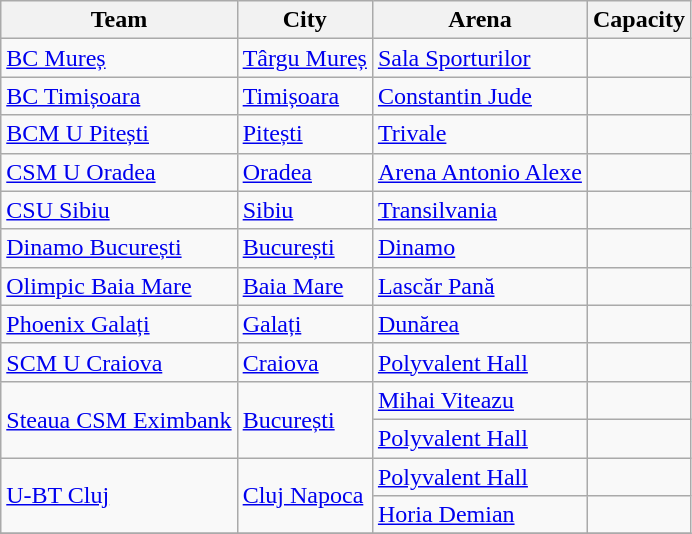<table class="wikitable sortable">
<tr>
<th>Team</th>
<th>City</th>
<th>Arena</th>
<th>Capacity</th>
</tr>
<tr>
<td><a href='#'>BC Mureș</a></td>
<td><a href='#'>Târgu Mureș</a></td>
<td><a href='#'>Sala Sporturilor</a></td>
<td></td>
</tr>
<tr>
<td><a href='#'>BC Timișoara</a></td>
<td><a href='#'>Timișoara</a></td>
<td><a href='#'>Constantin Jude</a></td>
<td></td>
</tr>
<tr>
<td><a href='#'>BCM U Pitești</a></td>
<td><a href='#'>Pitești</a></td>
<td><a href='#'>Trivale</a></td>
<td></td>
</tr>
<tr>
<td><a href='#'>CSM U Oradea</a></td>
<td><a href='#'>Oradea</a></td>
<td><a href='#'>Arena Antonio Alexe</a></td>
<td></td>
</tr>
<tr>
<td><a href='#'>CSU Sibiu</a></td>
<td><a href='#'>Sibiu</a></td>
<td><a href='#'>Transilvania</a></td>
<td></td>
</tr>
<tr>
<td><a href='#'>Dinamo București</a></td>
<td><a href='#'>București</a></td>
<td><a href='#'>Dinamo</a></td>
<td></td>
</tr>
<tr>
<td><a href='#'>Olimpic Baia Mare</a></td>
<td><a href='#'>Baia Mare</a></td>
<td><a href='#'>Lascăr Pană</a></td>
<td></td>
</tr>
<tr>
<td><a href='#'>Phoenix Galați</a></td>
<td><a href='#'>Galați</a></td>
<td><a href='#'>Dunărea</a></td>
<td></td>
</tr>
<tr>
<td><a href='#'>SCM U Craiova</a></td>
<td><a href='#'>Craiova</a></td>
<td><a href='#'>Polyvalent Hall</a></td>
<td></td>
</tr>
<tr>
<td rowspan=2><a href='#'>Steaua CSM Eximbank</a></td>
<td rowspan=2><a href='#'>București</a></td>
<td><a href='#'>Mihai Viteazu</a></td>
<td></td>
</tr>
<tr>
<td><a href='#'>Polyvalent Hall</a></td>
<td></td>
</tr>
<tr>
<td rowspan=2><a href='#'>U-BT Cluj</a></td>
<td rowspan=2><a href='#'>Cluj Napoca</a></td>
<td><a href='#'>Polyvalent Hall</a></td>
<td></td>
</tr>
<tr>
<td><a href='#'>Horia Demian</a></td>
<td></td>
</tr>
<tr>
</tr>
</table>
